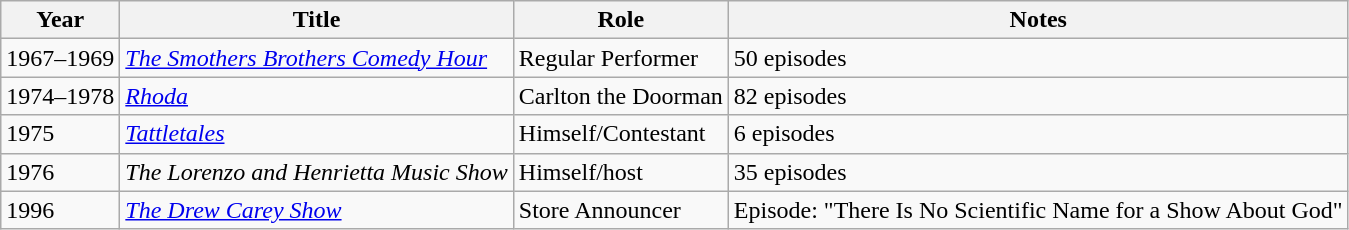<table class="wikitable sortable">
<tr>
<th>Year</th>
<th>Title</th>
<th>Role</th>
<th class="unsortable">Notes</th>
</tr>
<tr>
<td>1967–1969</td>
<td><em><a href='#'>The Smothers Brothers Comedy Hour</a></em></td>
<td>Regular Performer</td>
<td>50 episodes</td>
</tr>
<tr>
<td>1974–1978</td>
<td><em><a href='#'>Rhoda</a></em></td>
<td>Carlton the Doorman</td>
<td>82 episodes</td>
</tr>
<tr>
<td>1975</td>
<td><em><a href='#'>Tattletales</a></em></td>
<td>Himself/Contestant</td>
<td>6 episodes</td>
</tr>
<tr>
<td>1976</td>
<td><em>The Lorenzo and Henrietta Music Show</em></td>
<td>Himself/host</td>
<td>35 episodes</td>
</tr>
<tr>
<td>1996</td>
<td><em><a href='#'>The Drew Carey Show</a></em></td>
<td>Store Announcer</td>
<td>Episode: "There Is No Scientific Name for a Show About God"</td>
</tr>
</table>
